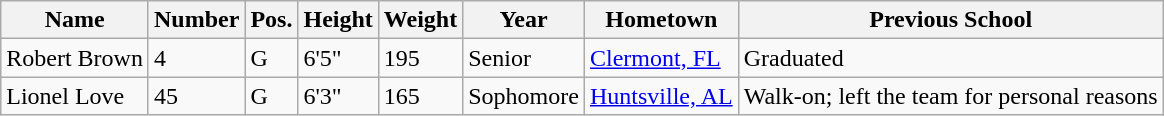<table class="wikitable sortable" border="1">
<tr>
<th>Name</th>
<th>Number</th>
<th>Pos.</th>
<th>Height</th>
<th>Weight</th>
<th>Year</th>
<th>Hometown</th>
<th class="unsortable">Previous School</th>
</tr>
<tr>
<td>Robert Brown</td>
<td>4</td>
<td>G</td>
<td>6'5"</td>
<td>195</td>
<td>Senior</td>
<td><a href='#'>Clermont, FL</a></td>
<td>Graduated</td>
</tr>
<tr>
<td>Lionel Love</td>
<td>45</td>
<td>G</td>
<td>6'3"</td>
<td>165</td>
<td>Sophomore</td>
<td><a href='#'>Huntsville, AL</a></td>
<td>Walk-on; left the team for personal reasons</td>
</tr>
</table>
